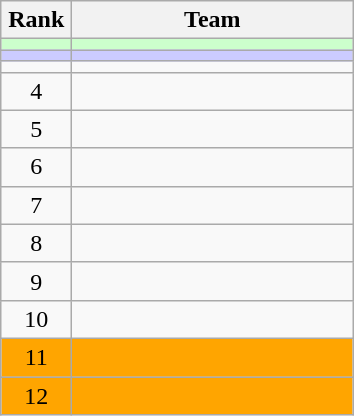<table class="wikitable" style="text-align: center;">
<tr>
<th width=40>Rank</th>
<th width=180>Team</th>
</tr>
<tr bgcolor=ccffcc>
<td></td>
<td align=left></td>
</tr>
<tr bgcolor=ccccff>
<td></td>
<td align=left></td>
</tr>
<tr>
<td></td>
<td align=left></td>
</tr>
<tr>
<td>4</td>
<td align=left></td>
</tr>
<tr>
<td>5</td>
<td align=left></td>
</tr>
<tr>
<td>6</td>
<td align=left></td>
</tr>
<tr>
<td>7</td>
<td align=left></td>
</tr>
<tr>
<td>8</td>
<td align=left></td>
</tr>
<tr>
<td>9</td>
<td align=left></td>
</tr>
<tr>
<td>10</td>
<td align=left></td>
</tr>
<tr bgcolor=FFA500>
<td>11</td>
<td align=left></td>
</tr>
<tr bgcolor=FFA500>
<td>12</td>
<td align=left></td>
</tr>
</table>
